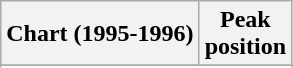<table class="wikitable sortable plainrowheaders">
<tr>
<th>Chart (1995-1996)</th>
<th>Peak<br>position</th>
</tr>
<tr>
</tr>
<tr>
</tr>
<tr>
</tr>
</table>
